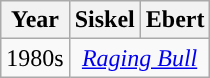<table class="wikitable">
<tr>
<th scope="col">Year</th>
<th scope="col">Siskel</th>
<th scope="col">Ebert</th>
</tr>
<tr>
<td scope="row">1980s</td>
<td colspan="2" style="text-align:center;"><em><a href='#'>Raging Bull</a></em></td>
</tr>
</table>
